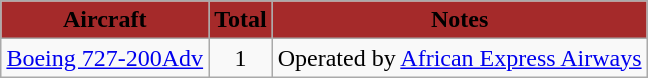<table class="wikitable" border="1" style="margin:1em auto;">
<tr>
<th style="background-color:brown;"><span>Aircraft</span></th>
<th style="background-color:brown;"><span>Total</span></th>
<th style="background-color:brown;"><span>Notes</span></th>
</tr>
<tr>
<td><a href='#'>Boeing 727-200Adv</a></td>
<td align="center">1</td>
<td>Operated by <a href='#'>African Express Airways</a></td>
</tr>
</table>
